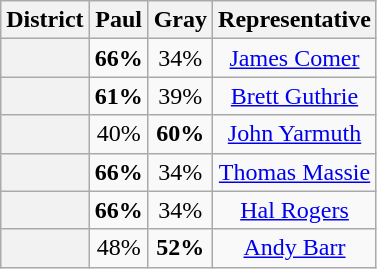<table class=wikitable>
<tr>
<th>District</th>
<th>Paul</th>
<th>Gray</th>
<th>Representative</th>
</tr>
<tr align=center>
<th></th>
<td><strong>66%</strong></td>
<td>34%</td>
<td><a href='#'>James Comer</a></td>
</tr>
<tr align=center>
<th></th>
<td><strong>61%</strong></td>
<td>39%</td>
<td><a href='#'>Brett Guthrie</a></td>
</tr>
<tr align=center>
<th></th>
<td>40%</td>
<td><strong>60%</strong></td>
<td><a href='#'>John Yarmuth</a></td>
</tr>
<tr align=center>
<th></th>
<td><strong>66%</strong></td>
<td>34%</td>
<td><a href='#'>Thomas Massie</a></td>
</tr>
<tr align=center>
<th></th>
<td><strong>66%</strong></td>
<td>34%</td>
<td><a href='#'>Hal Rogers</a></td>
</tr>
<tr align=center>
<th></th>
<td>48%</td>
<td><strong>52%</strong></td>
<td><a href='#'>Andy Barr</a></td>
</tr>
</table>
